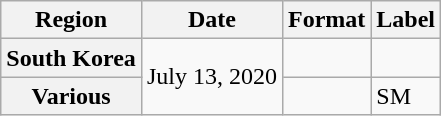<table class="wikitable plainrowheaders">
<tr>
<th scope="col">Region</th>
<th scope="col">Date</th>
<th scope="col">Format</th>
<th scope="col">Label</th>
</tr>
<tr>
<th scope="row">South Korea</th>
<td rowspan="2">July 13, 2020</td>
<td></td>
<td></td>
</tr>
<tr>
<th scope="row">Various </th>
<td></td>
<td>SM</td>
</tr>
</table>
